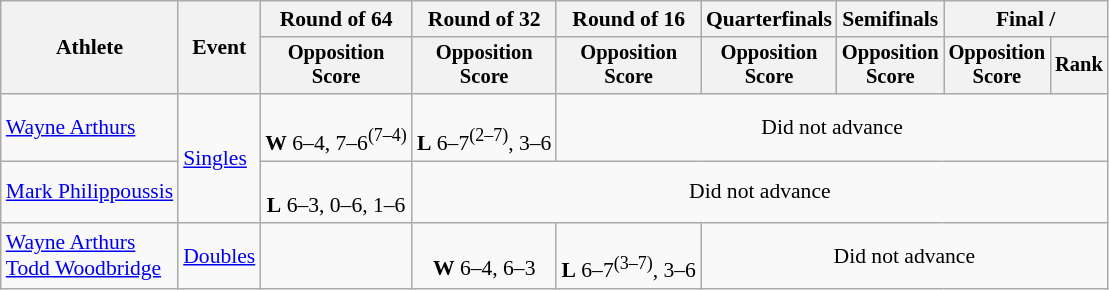<table class=wikitable style="font-size:90%">
<tr>
<th rowspan="2">Athlete</th>
<th rowspan="2">Event</th>
<th>Round of 64</th>
<th>Round of 32</th>
<th>Round of 16</th>
<th>Quarterfinals</th>
<th>Semifinals</th>
<th colspan=2>Final / </th>
</tr>
<tr style="font-size:95%">
<th>Opposition<br>Score</th>
<th>Opposition<br>Score</th>
<th>Opposition<br>Score</th>
<th>Opposition<br>Score</th>
<th>Opposition<br>Score</th>
<th>Opposition<br>Score</th>
<th>Rank</th>
</tr>
<tr align=center>
<td align=left><a href='#'>Wayne Arthurs</a></td>
<td align=left rowspan=2><a href='#'>Singles</a></td>
<td><br><strong>W</strong> 6–4, 7–6<sup>(7–4)</sup></td>
<td><br><strong>L</strong> 6–7<sup>(2–7)</sup>, 3–6</td>
<td colspan=5>Did not advance</td>
</tr>
<tr align=center>
<td align=left><a href='#'>Mark Philippoussis</a></td>
<td><br><strong>L</strong> 6–3, 0–6, 1–6</td>
<td colspan=6>Did not advance</td>
</tr>
<tr align=center>
<td align=left><a href='#'>Wayne Arthurs</a><br><a href='#'>Todd Woodbridge</a></td>
<td align=left><a href='#'>Doubles</a></td>
<td></td>
<td><br><strong>W</strong> 6–4, 6–3</td>
<td><br><strong>L</strong> 6–7<sup>(3–7)</sup>, 3–6</td>
<td colspan=4>Did not advance</td>
</tr>
</table>
